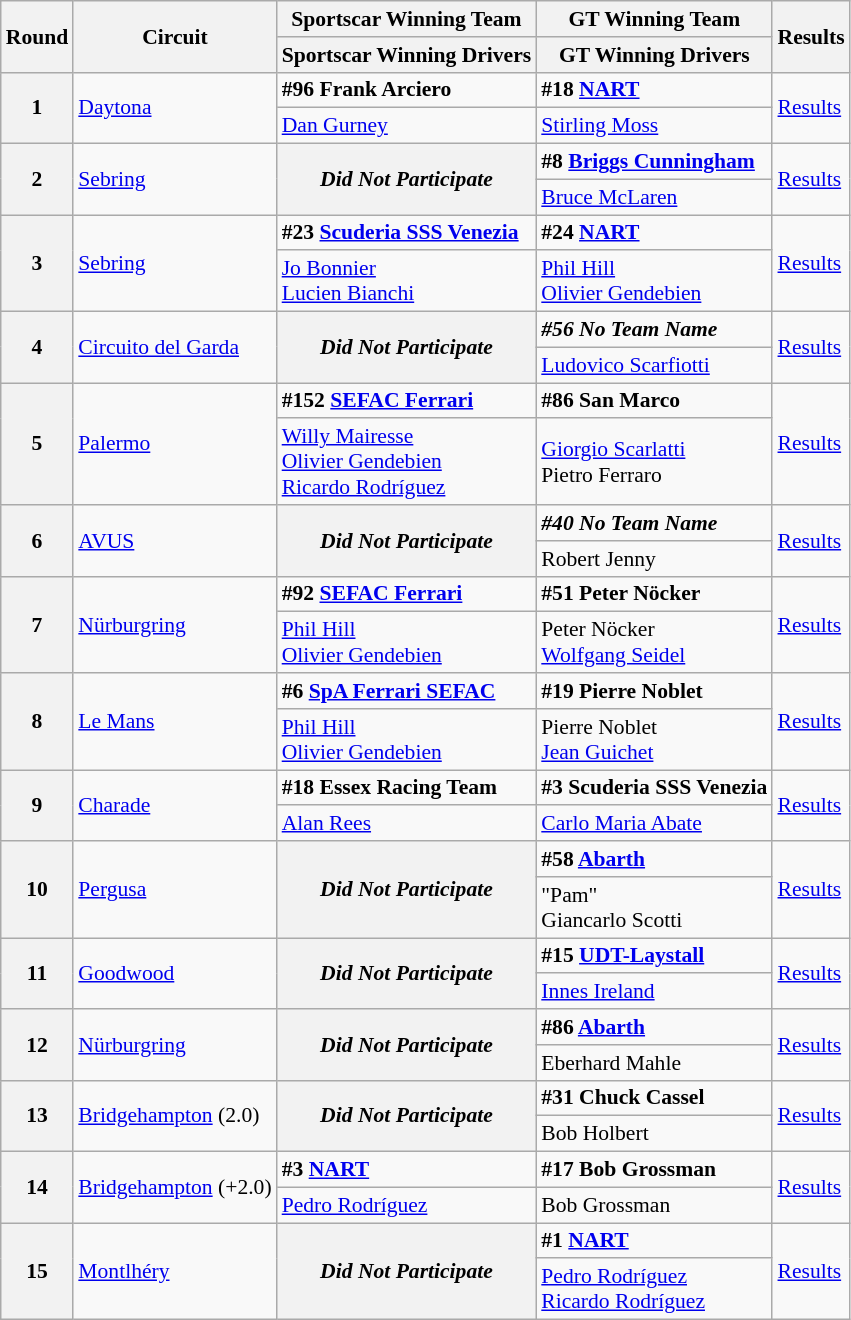<table class="wikitable" style="font-size: 90%;">
<tr>
<th rowspan=2>Round</th>
<th rowspan=2>Circuit</th>
<th>Sportscar Winning Team</th>
<th>GT Winning Team</th>
<th rowspan=2>Results</th>
</tr>
<tr>
<th>Sportscar Winning Drivers</th>
<th>GT Winning Drivers</th>
</tr>
<tr>
<th rowspan=2>1</th>
<td rowspan=2><a href='#'>Daytona</a></td>
<td> <strong>#96 Frank Arciero</strong></td>
<td> <strong>#18 <a href='#'>NART</a></strong></td>
<td rowspan=2><a href='#'>Results</a></td>
</tr>
<tr>
<td> <a href='#'>Dan Gurney</a></td>
<td> <a href='#'>Stirling Moss</a></td>
</tr>
<tr>
<th rowspan=2>2</th>
<td rowspan=2><a href='#'>Sebring</a></td>
<th rowspan=2 align=center><em>Did Not Participate</em></th>
<td> <strong>#8 <a href='#'>Briggs Cunningham</a></strong></td>
<td rowspan=2><a href='#'>Results</a></td>
</tr>
<tr>
<td> <a href='#'>Bruce McLaren</a></td>
</tr>
<tr>
<th rowspan=2>3</th>
<td rowspan=2><a href='#'>Sebring</a></td>
<td> <strong>#23 <a href='#'>Scuderia SSS Venezia</a></strong></td>
<td> <strong>#24 <a href='#'>NART</a></strong></td>
<td rowspan=2><a href='#'>Results</a></td>
</tr>
<tr>
<td> <a href='#'>Jo Bonnier</a><br> <a href='#'>Lucien Bianchi</a></td>
<td> <a href='#'>Phil Hill</a><br> <a href='#'>Olivier Gendebien</a></td>
</tr>
<tr>
<th rowspan=2>4</th>
<td rowspan=2><a href='#'>Circuito del Garda</a></td>
<th rowspan=2 align=center><em>Did Not Participate</em></th>
<td> <strong><em>#56 No Team Name</em></strong></td>
<td rowspan=2><a href='#'>Results</a></td>
</tr>
<tr>
<td> <a href='#'>Ludovico Scarfiotti</a></td>
</tr>
<tr>
<th rowspan=2>5</th>
<td rowspan=2><a href='#'>Palermo</a></td>
<td> <strong>#152 <a href='#'>SEFAC Ferrari</a></strong></td>
<td> <strong>#86 San Marco</strong></td>
<td rowspan=2><a href='#'>Results</a></td>
</tr>
<tr>
<td> <a href='#'>Willy Mairesse</a><br> <a href='#'>Olivier Gendebien</a><br> <a href='#'>Ricardo Rodríguez</a></td>
<td> <a href='#'>Giorgio Scarlatti</a><br> Pietro Ferraro</td>
</tr>
<tr>
<th rowspan=2>6</th>
<td rowspan=2><a href='#'>AVUS</a></td>
<th rowspan=2 align=center><em>Did Not Participate</em></th>
<td> <strong><em>#40 No Team Name</em></strong></td>
<td rowspan=2><a href='#'>Results</a></td>
</tr>
<tr>
<td> Robert Jenny</td>
</tr>
<tr>
<th rowspan=2>7</th>
<td rowspan=2><a href='#'>Nürburgring</a></td>
<td> <strong>#92 <a href='#'>SEFAC Ferrari</a></strong></td>
<td> <strong>#51 Peter Nöcker</strong></td>
<td rowspan=2><a href='#'>Results</a></td>
</tr>
<tr>
<td> <a href='#'>Phil Hill</a><br> <a href='#'>Olivier Gendebien</a></td>
<td> Peter Nöcker<br> <a href='#'>Wolfgang Seidel</a></td>
</tr>
<tr>
<th rowspan=2>8</th>
<td rowspan=2><a href='#'>Le Mans</a></td>
<td> <strong>#6 <a href='#'>SpA Ferrari SEFAC</a></strong></td>
<td> <strong>#19 Pierre Noblet</strong></td>
<td rowspan=2><a href='#'>Results</a></td>
</tr>
<tr>
<td> <a href='#'>Phil Hill</a><br> <a href='#'>Olivier Gendebien</a></td>
<td> Pierre Noblet<br> <a href='#'>Jean Guichet</a></td>
</tr>
<tr>
<th rowspan=2>9</th>
<td rowspan=2><a href='#'>Charade</a></td>
<td> <strong>#18 Essex Racing Team</strong></td>
<td> <strong>#3 Scuderia SSS Venezia</strong></td>
<td rowspan=2><a href='#'>Results</a></td>
</tr>
<tr>
<td> <a href='#'>Alan Rees</a></td>
<td> <a href='#'>Carlo Maria Abate</a></td>
</tr>
<tr>
<th rowspan=2>10</th>
<td rowspan=2><a href='#'>Pergusa</a></td>
<th rowspan=2 align=center><em>Did Not Participate</em></th>
<td> <strong>#58 <a href='#'>Abarth</a></strong></td>
<td rowspan=2><a href='#'>Results</a></td>
</tr>
<tr>
<td> "Pam"<br> Giancarlo Scotti</td>
</tr>
<tr>
<th rowspan=2>11</th>
<td rowspan=2><a href='#'>Goodwood</a></td>
<th rowspan=2 align=center><em>Did Not Participate</em></th>
<td> <strong>#15 <a href='#'>UDT-Laystall</a></strong></td>
<td rowspan=2><a href='#'>Results</a></td>
</tr>
<tr>
<td> <a href='#'>Innes Ireland</a></td>
</tr>
<tr>
<th rowspan=2>12</th>
<td rowspan=2><a href='#'>Nürburgring</a></td>
<th rowspan=2 align=center><em>Did Not Participate</em></th>
<td> <strong>#86 <a href='#'>Abarth</a></strong></td>
<td rowspan=2><a href='#'>Results</a></td>
</tr>
<tr>
<td> Eberhard Mahle</td>
</tr>
<tr>
<th rowspan=2>13</th>
<td rowspan=2><a href='#'>Bridgehampton</a> (2.0)</td>
<th rowspan=2 align=center><em>Did Not Participate</em></th>
<td> <strong>#31 Chuck Cassel</strong></td>
<td rowspan=2><a href='#'>Results</a></td>
</tr>
<tr>
<td> Bob Holbert</td>
</tr>
<tr>
<th rowspan=2>14</th>
<td rowspan=2><a href='#'>Bridgehampton</a> (+2.0)</td>
<td> <strong>#3 <a href='#'>NART</a></strong></td>
<td> <strong>#17 Bob Grossman</strong></td>
<td rowspan=2><a href='#'>Results</a></td>
</tr>
<tr>
<td> <a href='#'>Pedro Rodríguez</a></td>
<td> Bob Grossman</td>
</tr>
<tr>
<th rowspan=2>15</th>
<td rowspan=2><a href='#'>Montlhéry</a></td>
<th rowspan=2 align=center><em>Did Not Participate</em></th>
<td> <strong>#1 <a href='#'>NART</a></strong></td>
<td rowspan=2><a href='#'>Results</a></td>
</tr>
<tr>
<td> <a href='#'>Pedro Rodríguez</a><br> <a href='#'>Ricardo Rodríguez</a></td>
</tr>
</table>
